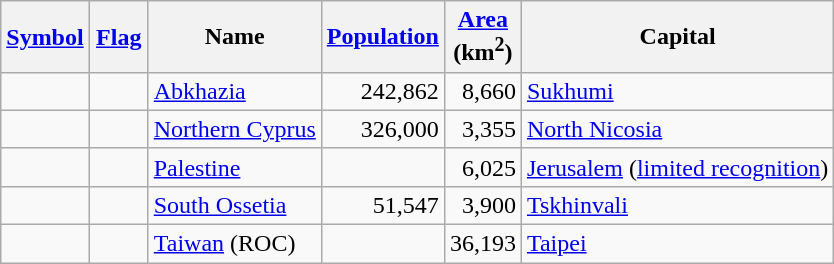<table class="sortable wikitable">
<tr>
<th style="line-height:95%; width:2em" class="unsortable"><a href='#'>Symbol</a></th>
<th style="line-height:95%; width:2em" class="unsortable"><a href='#'>Flag</a></th>
<th>Name</th>
<th><a href='#'>Population</a><br></th>
<th><a href='#'>Area</a><br>(km<sup>2</sup>)</th>
<th>Capital</th>
</tr>
<tr>
<td style="text-align:center;"></td>
<td style="text-align:center;"></td>
<td><a href='#'>Abkhazia</a></td>
<td style="text-align:right;">242,862</td>
<td style="text-align:right;">8,660</td>
<td><a href='#'>Sukhumi</a></td>
</tr>
<tr>
<td style="text-align:center;"></td>
<td style="text-align:center;"></td>
<td><a href='#'>Northern Cyprus</a></td>
<td style="text-align:right;">326,000</td>
<td style="text-align:right;">3,355</td>
<td><a href='#'>North Nicosia</a></td>
</tr>
<tr>
<td style="text-align:center;"></td>
<td style="text-align:center;"></td>
<td><a href='#'>Palestine</a></td>
<td style="text-align:right;"></td>
<td style="text-align:right;">6,025</td>
<td><a href='#'>Jerusalem</a> (<a href='#'>limited recognition</a>)</td>
</tr>
<tr>
<td style="text-align:center;"></td>
<td style="text-align:center;"></td>
<td><a href='#'>South Ossetia</a></td>
<td style="text-align:right;">51,547</td>
<td style="text-align:right;">3,900</td>
<td><a href='#'>Tskhinvali</a></td>
</tr>
<tr>
<td style="text-align:center;"></td>
<td style="text-align:center;"></td>
<td><a href='#'>Taiwan</a> (ROC)</td>
<td style="text-align:right;"></td>
<td style="text-align:right;">36,193</td>
<td><a href='#'>Taipei</a></td>
</tr>
</table>
